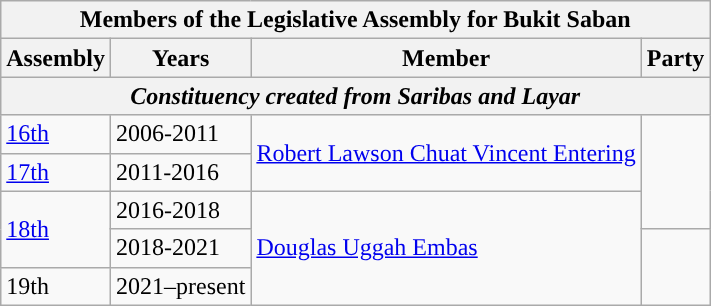<table class=wikitable>
<tr>
<th colspan="4">Members of the Legislative Assembly for Bukit Saban</th>
</tr>
<tr>
<th>Assembly</th>
<th>Years</th>
<th>Member</th>
<th>Party</th>
</tr>
<tr>
<th colspan=4 align=center><em>Constituency created from Saribas and Layar</em></th>
</tr>
<tr>
<td><a href='#'>16th</a></td>
<td>2006-2011</td>
<td rowspan=2><a href='#'>Robert Lawson Chuat Vincent Entering</a></td>
<td rowspan=3></td>
</tr>
<tr>
<td><a href='#'>17th</a></td>
<td>2011-2016</td>
</tr>
<tr>
<td rowspan="2"><a href='#'>18th</a></td>
<td>2016-2018</td>
<td rowspan="3"><a href='#'>Douglas Uggah Embas</a></td>
</tr>
<tr>
<td>2018-2021</td>
<td rowspan="2" bgcolor=></td>
</tr>
<tr>
<td>19th</td>
<td>2021–present</td>
</tr>
</table>
